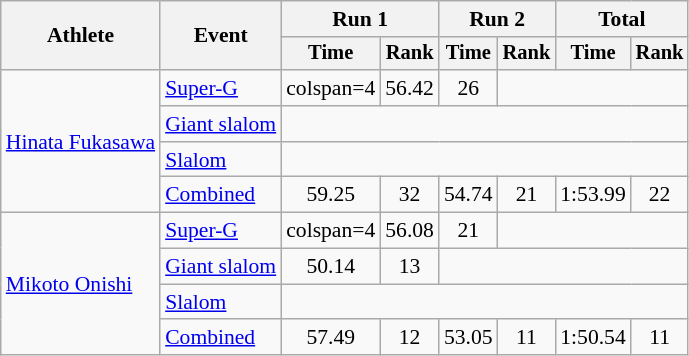<table class="wikitable" style="font-size:90%">
<tr>
<th rowspan=2>Athlete</th>
<th rowspan=2>Event</th>
<th colspan=2>Run 1</th>
<th colspan=2>Run 2</th>
<th colspan=2>Total</th>
</tr>
<tr style="font-size:95%">
<th>Time</th>
<th>Rank</th>
<th>Time</th>
<th>Rank</th>
<th>Time</th>
<th>Rank</th>
</tr>
<tr align=center>
<td align="left" rowspan="4"><a href='#'>Hinata Fukasawa</a></td>
<td align="left"><a href='#'>Super-G</a></td>
<td>colspan=4</td>
<td>56.42</td>
<td>26</td>
</tr>
<tr align=center>
<td align="left"><a href='#'>Giant slalom</a></td>
<td colspan=6></td>
</tr>
<tr align=center>
<td align="left"><a href='#'>Slalom</a></td>
<td colspan=6></td>
</tr>
<tr align=center>
<td align="left"><a href='#'>Combined</a></td>
<td>59.25</td>
<td>32</td>
<td>54.74</td>
<td>21</td>
<td>1:53.99</td>
<td>22</td>
</tr>
<tr align=center>
<td align="left" rowspan="4"><a href='#'>Mikoto Onishi</a></td>
<td align="left"><a href='#'>Super-G</a></td>
<td>colspan=4</td>
<td>56.08</td>
<td>21</td>
</tr>
<tr align=center>
<td align="left"><a href='#'>Giant slalom</a></td>
<td>50.14</td>
<td>13</td>
<td colspan=4></td>
</tr>
<tr align=center>
<td align="left"><a href='#'>Slalom</a></td>
<td colspan=6></td>
</tr>
<tr align=center>
<td align="left"><a href='#'>Combined</a></td>
<td>57.49</td>
<td>12</td>
<td>53.05</td>
<td>11</td>
<td>1:50.54</td>
<td>11</td>
</tr>
</table>
